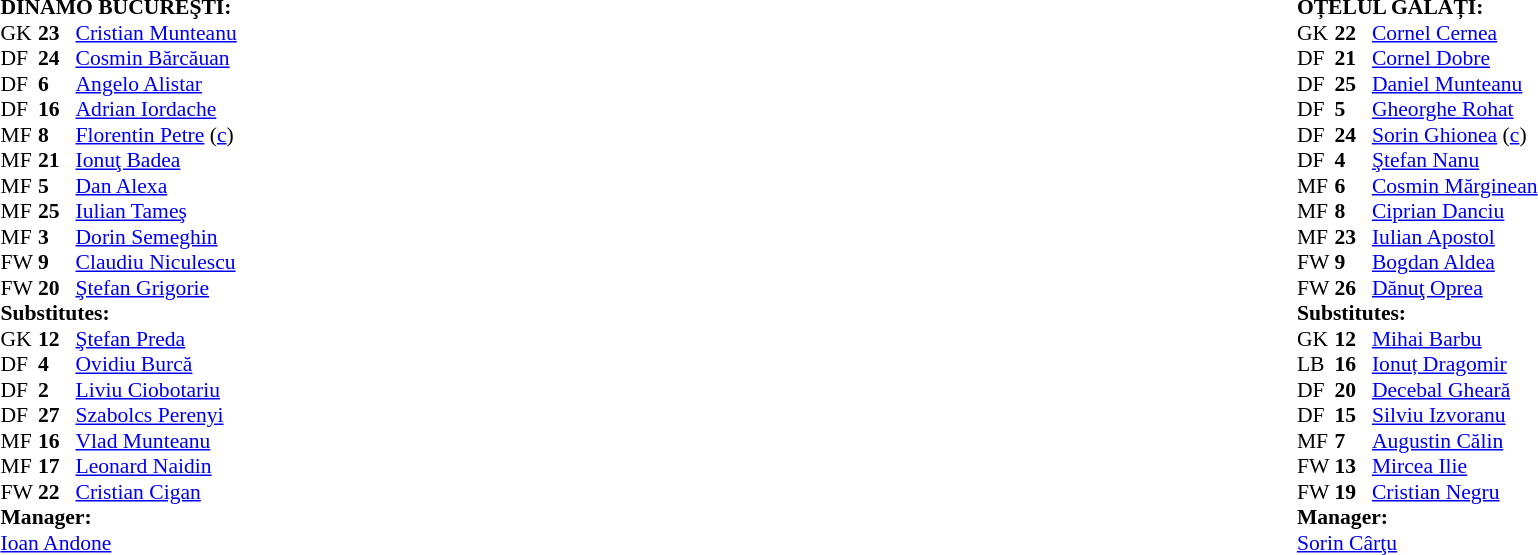<table width="100%">
<tr>
<td valign="top" width="50%"><br><table style="font-size: 90%" cellspacing="0" cellpadding="0">
<tr>
<td colspan="4"><strong>DINAMO BUCUREŞTI:</strong></td>
</tr>
<tr>
<th width=25></th>
<th width=25></th>
</tr>
<tr>
<td>GK</td>
<td><strong>23</strong></td>
<td> <a href='#'>Cristian Munteanu</a></td>
</tr>
<tr>
<td>DF</td>
<td><strong>24</strong></td>
<td> <a href='#'>Cosmin Bărcăuan</a></td>
<td></td>
</tr>
<tr>
<td>DF</td>
<td><strong>6</strong></td>
<td> <a href='#'>Angelo Alistar</a></td>
<td></td>
<td></td>
</tr>
<tr>
<td>DF</td>
<td><strong>16</strong></td>
<td> <a href='#'>Adrian Iordache</a></td>
</tr>
<tr>
<td>MF</td>
<td><strong>8</strong></td>
<td> <a href='#'>Florentin Petre</a> (<a href='#'>c</a>)</td>
</tr>
<tr>
<td>MF</td>
<td><strong>21</strong></td>
<td> <a href='#'>Ionuţ Badea</a></td>
<td></td>
<td></td>
</tr>
<tr>
<td>MF</td>
<td><strong>5</strong></td>
<td> <a href='#'>Dan Alexa</a></td>
<td></td>
</tr>
<tr>
<td>MF</td>
<td><strong>25</strong></td>
<td> <a href='#'>Iulian Tameş</a></td>
</tr>
<tr>
<td>MF</td>
<td><strong>3</strong></td>
<td> <a href='#'>Dorin Semeghin</a></td>
<td></td>
</tr>
<tr>
<td>FW</td>
<td><strong>9</strong></td>
<td> <a href='#'>Claudiu Niculescu</a></td>
<td></td>
<td></td>
</tr>
<tr>
<td>FW</td>
<td><strong>20</strong></td>
<td> <a href='#'>Ştefan Grigorie</a></td>
</tr>
<tr>
<td colspan=3><strong>Substitutes:</strong></td>
</tr>
<tr>
<td>GK</td>
<td><strong>12</strong></td>
<td> <a href='#'>Ştefan Preda</a></td>
</tr>
<tr>
<td>DF</td>
<td><strong>4</strong></td>
<td> <a href='#'>Ovidiu Burcă</a></td>
<td></td>
<td></td>
</tr>
<tr>
<td>DF</td>
<td><strong>2</strong></td>
<td> <a href='#'>Liviu Ciobotariu</a></td>
</tr>
<tr>
<td>DF</td>
<td><strong>27</strong></td>
<td> <a href='#'>Szabolcs Perenyi</a></td>
</tr>
<tr>
<td>MF</td>
<td><strong>16</strong></td>
<td> <a href='#'>Vlad Munteanu</a></td>
<td></td>
<td></td>
</tr>
<tr>
<td>MF</td>
<td><strong>17</strong></td>
<td> <a href='#'>Leonard Naidin</a></td>
</tr>
<tr>
<td>FW</td>
<td><strong>22</strong></td>
<td> <a href='#'>Cristian Cigan</a></td>
<td></td>
<td></td>
</tr>
<tr>
<td colspan=3><strong>Manager:</strong></td>
</tr>
<tr>
<td colspan=4> <a href='#'>Ioan Andone</a></td>
</tr>
</table>
</td>
<td><br><table style="font-size: 90%" cellspacing="0" cellpadding="0" align=center>
<tr>
<td colspan="4"><strong>OȚELUL GALAȚI:</strong></td>
</tr>
<tr>
<th width=25></th>
<th width=25></th>
</tr>
<tr>
<td>GK</td>
<td><strong>22</strong></td>
<td> <a href='#'>Cornel Cernea</a></td>
</tr>
<tr>
<td>DF</td>
<td><strong>21</strong></td>
<td> <a href='#'>Cornel Dobre</a></td>
<td></td>
</tr>
<tr>
<td>DF</td>
<td><strong>25</strong></td>
<td> <a href='#'>Daniel Munteanu</a></td>
</tr>
<tr>
<td>DF</td>
<td><strong>5</strong></td>
<td> <a href='#'>Gheorghe Rohat</a></td>
</tr>
<tr>
<td>DF</td>
<td><strong>24</strong></td>
<td> <a href='#'>Sorin Ghionea</a> (<a href='#'>c</a>)</td>
</tr>
<tr>
<td>DF</td>
<td><strong>4</strong></td>
<td> <a href='#'>Ştefan Nanu</a></td>
</tr>
<tr>
<td>MF</td>
<td><strong>6</strong></td>
<td> <a href='#'>Cosmin Mărginean</a></td>
</tr>
<tr>
<td>MF</td>
<td><strong>8</strong></td>
<td> <a href='#'>Ciprian Danciu</a></td>
<td></td>
<td></td>
</tr>
<tr>
<td>MF</td>
<td><strong>23</strong></td>
<td> <a href='#'>Iulian Apostol</a></td>
<td></td>
<td></td>
</tr>
<tr>
<td>FW</td>
<td><strong>9</strong></td>
<td> <a href='#'>Bogdan Aldea</a></td>
<td></td>
</tr>
<tr>
<td>FW</td>
<td><strong>26</strong></td>
<td> <a href='#'>Dănuţ Oprea</a></td>
<td></td>
<td></td>
</tr>
<tr>
<td colspan=3><strong>Substitutes:</strong></td>
</tr>
<tr>
<td>GK</td>
<td><strong>12</strong></td>
<td> <a href='#'>Mihai Barbu</a></td>
</tr>
<tr>
<td>LB</td>
<td><strong>16</strong></td>
<td> <a href='#'>Ionuț Dragomir</a></td>
</tr>
<tr>
<td>DF</td>
<td><strong>20</strong></td>
<td> <a href='#'>Decebal Gheară</a></td>
<td></td>
<td></td>
</tr>
<tr>
<td>DF</td>
<td><strong>15</strong></td>
<td> <a href='#'>Silviu Izvoranu</a></td>
</tr>
<tr>
<td>MF</td>
<td><strong>7</strong></td>
<td> <a href='#'>Augustin Călin</a></td>
<td></td>
<td></td>
</tr>
<tr>
<td>FW</td>
<td><strong>13</strong></td>
<td> <a href='#'>Mircea Ilie</a></td>
<td></td>
<td></td>
</tr>
<tr>
<td>FW</td>
<td><strong>19</strong></td>
<td> <a href='#'>Cristian Negru</a></td>
</tr>
<tr>
<td colspan=3><strong>Manager:</strong></td>
</tr>
<tr>
<td colspan=4> <a href='#'>Sorin Cârţu</a></td>
</tr>
</table>
</td>
</tr>
<tr>
</tr>
</table>
